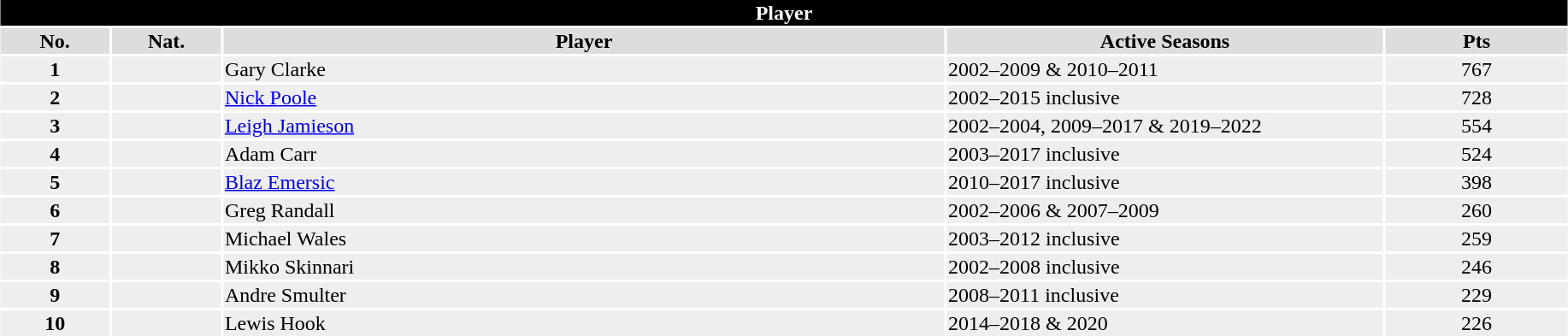<table class="toccolours"  style="width:97%; clear:both; margin:1.5em auto; text-align:center;">
<tr>
<th colspan="11" style="background:#000000; color:#FFFFFF;">Player</th>
</tr>
<tr style="background:#ddd;">
<th width=7%>No.</th>
<th width=7%>Nat.</th>
<th !width=30%>Player</th>
<th width=28%>Active Seasons</th>
<th widith=28%>Pts</th>
</tr>
<tr style="background:#eee;">
<td><strong>1</strong></td>
<td></td>
<td align=left>Gary Clarke</td>
<td align=left>2002–2009 & 2010–2011</td>
<td>767</td>
</tr>
<tr style="background:#eee;">
<td><strong>2</strong></td>
<td></td>
<td align=left><a href='#'>Nick Poole</a></td>
<td align=left>2002–2015 inclusive</td>
<td>728</td>
</tr>
<tr style="background:#eee;">
<td><strong>3</strong></td>
<td></td>
<td align=left><a href='#'>Leigh Jamieson</a></td>
<td align=left>2002–2004, 2009–2017 & 2019–2022</td>
<td>554</td>
</tr>
<tr style="background:#eee;">
<td><strong>4</strong></td>
<td></td>
<td align=left>Adam Carr</td>
<td align=left>2003–2017 inclusive</td>
<td>524</td>
</tr>
<tr style="background:#eee;">
<td><strong>5</strong></td>
<td></td>
<td align=left><a href='#'>Blaz Emersic</a></td>
<td align=left>2010–2017 inclusive</td>
<td>398</td>
</tr>
<tr style="background:#eee;">
<td><strong>6</strong></td>
<td></td>
<td align="left">Greg Randall</td>
<td align=left>2002–2006 & 2007–2009</td>
<td>260</td>
</tr>
<tr style="background:#eee;">
<td><strong>7</strong></td>
<td></td>
<td align=left>Michael Wales</td>
<td align=left>2003–2012 inclusive</td>
<td>259</td>
</tr>
<tr style="background:#eee;">
<td><strong>8</strong></td>
<td></td>
<td align=left>Mikko Skinnari</td>
<td align=left>2002–2008 inclusive</td>
<td>246</td>
</tr>
<tr style="background:#eee;">
<td><strong>9</strong></td>
<td></td>
<td align=left>Andre Smulter</td>
<td align=left>2008–2011 inclusive</td>
<td>229</td>
</tr>
<tr style="background:#eee;">
<td><strong>10</strong></td>
<td></td>
<td align=left>Lewis Hook</td>
<td align=left>2014–2018 & 2020</td>
<td>226</td>
</tr>
</table>
